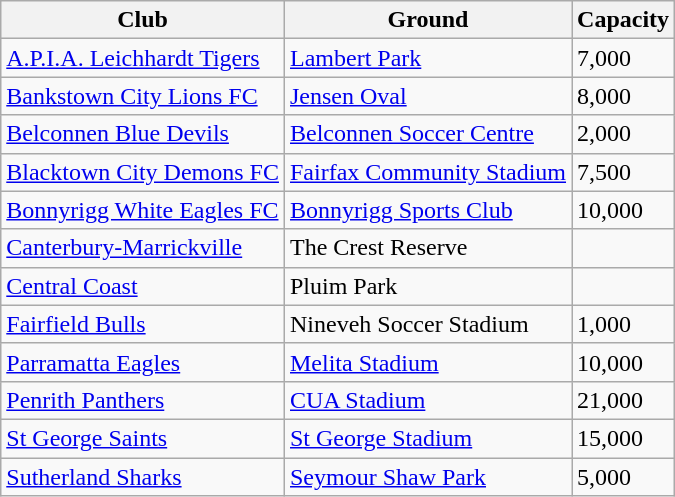<table class="wikitable sortable" style="font-size:100%;">
<tr>
<th>Club</th>
<th>Ground</th>
<th>Capacity</th>
</tr>
<tr>
<td><a href='#'>A.P.I.A. Leichhardt Tigers</a></td>
<td><a href='#'>Lambert Park</a></td>
<td>7,000</td>
</tr>
<tr>
<td><a href='#'>Bankstown City Lions FC</a></td>
<td><a href='#'>Jensen Oval</a></td>
<td>8,000</td>
</tr>
<tr>
<td><a href='#'>Belconnen Blue Devils</a></td>
<td><a href='#'>Belconnen Soccer Centre</a></td>
<td>2,000</td>
</tr>
<tr>
<td><a href='#'>Blacktown City Demons FC</a></td>
<td><a href='#'>Fairfax Community Stadium</a></td>
<td>7,500</td>
</tr>
<tr>
<td><a href='#'>Bonnyrigg White Eagles FC</a></td>
<td><a href='#'>Bonnyrigg Sports Club</a></td>
<td>10,000</td>
</tr>
<tr>
<td><a href='#'>Canterbury-Marrickville</a></td>
<td>The Crest Reserve</td>
<td></td>
</tr>
<tr>
<td><a href='#'>Central Coast</a></td>
<td>Pluim Park</td>
<td></td>
</tr>
<tr>
<td><a href='#'>Fairfield Bulls</a></td>
<td>Nineveh Soccer Stadium</td>
<td>1,000</td>
</tr>
<tr>
<td><a href='#'>Parramatta Eagles</a></td>
<td><a href='#'>Melita Stadium</a></td>
<td>10,000</td>
</tr>
<tr>
<td><a href='#'>Penrith Panthers</a></td>
<td><a href='#'>CUA Stadium</a></td>
<td>21,000</td>
</tr>
<tr>
<td><a href='#'>St George Saints</a></td>
<td><a href='#'>St George Stadium</a></td>
<td>15,000</td>
</tr>
<tr>
<td><a href='#'>Sutherland Sharks</a></td>
<td><a href='#'>Seymour Shaw Park</a></td>
<td>5,000</td>
</tr>
</table>
